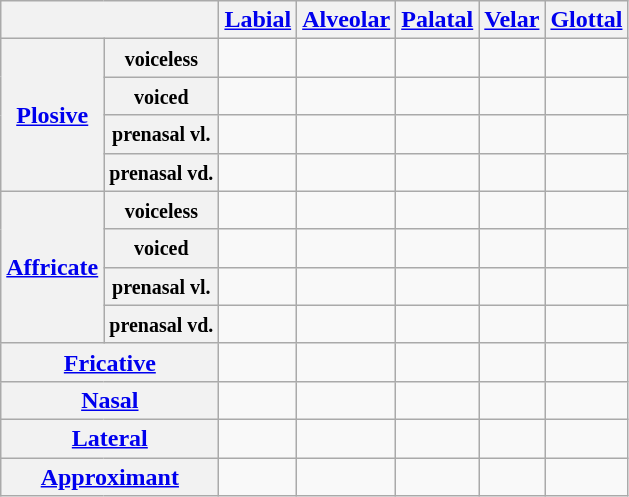<table class="wikitable" style="text-align:center;">
<tr>
<th colspan="2"></th>
<th><a href='#'>Labial</a></th>
<th><a href='#'>Alveolar</a></th>
<th><a href='#'>Palatal</a></th>
<th><a href='#'>Velar</a></th>
<th><a href='#'>Glottal</a></th>
</tr>
<tr>
<th rowspan="4"><a href='#'>Plosive</a></th>
<th><small>voiceless</small></th>
<td></td>
<td></td>
<td></td>
<td></td>
<td></td>
</tr>
<tr>
<th><small>voiced</small></th>
<td></td>
<td></td>
<td></td>
<td></td>
<td></td>
</tr>
<tr>
<th><small>prenasal vl.</small></th>
<td></td>
<td></td>
<td></td>
<td></td>
<td></td>
</tr>
<tr>
<th><small>prenasal vd.</small></th>
<td></td>
<td></td>
<td></td>
<td></td>
<td></td>
</tr>
<tr>
<th rowspan="4"><a href='#'>Affricate</a></th>
<th><small>voiceless</small></th>
<td></td>
<td></td>
<td></td>
<td></td>
<td></td>
</tr>
<tr>
<th><small>voiced</small></th>
<td></td>
<td></td>
<td></td>
<td></td>
<td></td>
</tr>
<tr>
<th><small>prenasal vl.</small></th>
<td></td>
<td></td>
<td></td>
<td></td>
<td></td>
</tr>
<tr>
<th><small>prenasal vd.</small></th>
<td></td>
<td></td>
<td></td>
<td></td>
<td></td>
</tr>
<tr>
<th colspan="2"><a href='#'>Fricative</a></th>
<td></td>
<td></td>
<td></td>
<td></td>
<td></td>
</tr>
<tr>
<th colspan="2"><a href='#'>Nasal</a></th>
<td></td>
<td></td>
<td></td>
<td></td>
<td></td>
</tr>
<tr>
<th colspan="2"><a href='#'>Lateral</a></th>
<td></td>
<td></td>
<td></td>
<td></td>
<td></td>
</tr>
<tr>
<th colspan="2"><a href='#'>Approximant</a></th>
<td></td>
<td></td>
<td></td>
<td></td>
<td></td>
</tr>
</table>
